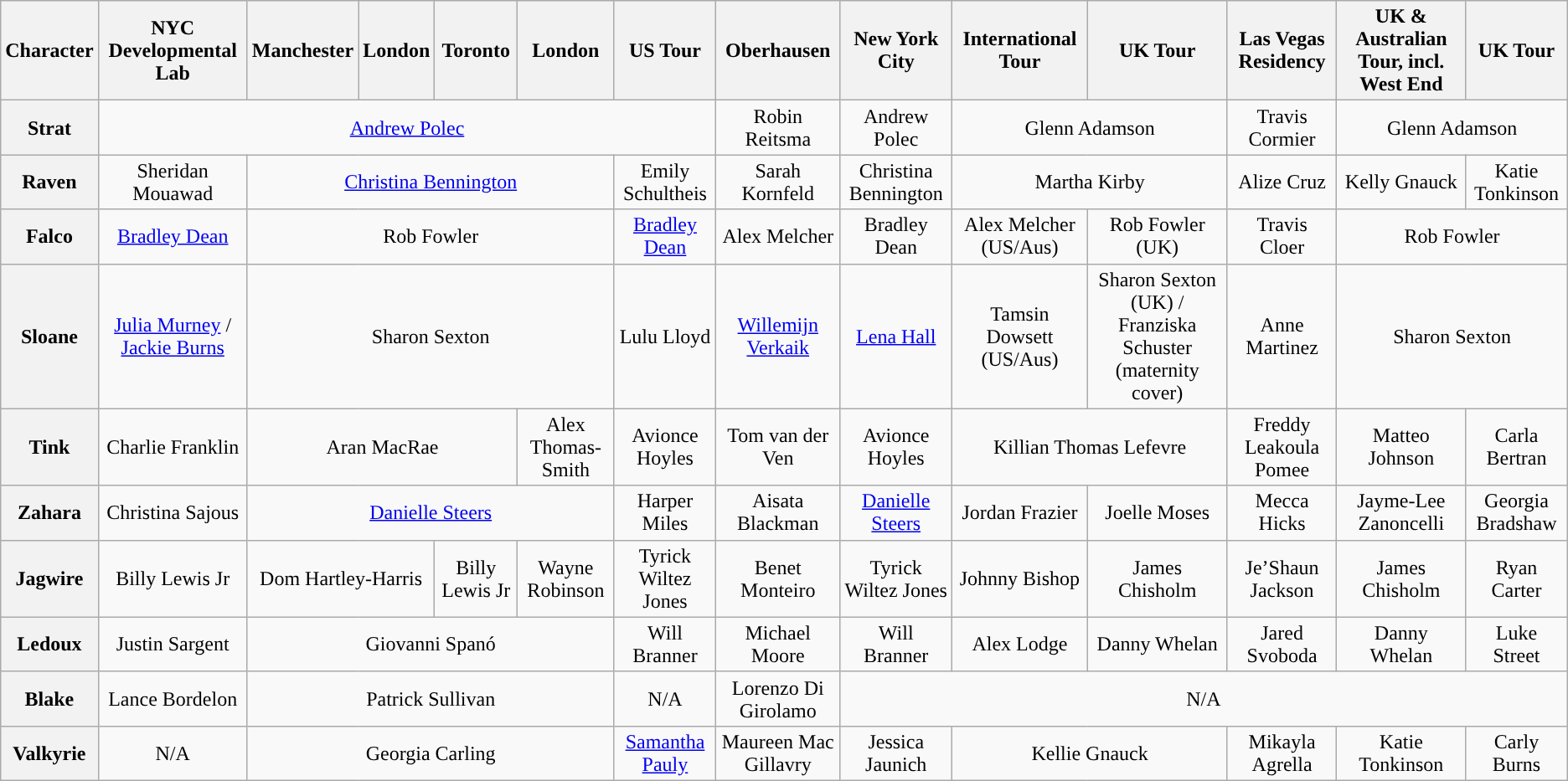<table class="wikitable" style="text-align:center;">
<tr>
<th>Character</th>
<th>NYC Developmental Lab <br> </th>
<th>Manchester <br> </th>
<th>London <br> </th>
<th>Toronto <br> </th>
<th>London <br> </th>
<th>US Tour <br> </th>
<th>Oberhausen <br> </th>
<th>New York City <br> </th>
<th>International Tour <br> </th>
<th>UK Tour <br> </th>
<th>Las Vegas Residency <br> </th>
<th>UK & Australian Tour, incl. West End  <br> </th>
<th>UK Tour<br></th>
</tr>
<tr>
<th>Strat</th>
<td colspan="6"><a href='#'>Andrew Polec</a></td>
<td>Robin Reitsma</td>
<td>Andrew Polec</td>
<td colspan="2">Glenn Adamson</td>
<td>Travis Cormier</td>
<td colspan="2">Glenn Adamson</td>
</tr>
<tr>
<th>Raven</th>
<td>Sheridan Mouawad</td>
<td colspan="4"><a href='#'>Christina Bennington</a></td>
<td>Emily Schultheis</td>
<td>Sarah Kornfeld</td>
<td>Christina Bennington</td>
<td colspan="2">Martha Kirby</td>
<td>Alize Cruz</td>
<td>Kelly Gnauck</td>
<td>Katie Tonkinson</td>
</tr>
<tr>
<th>Falco</th>
<td><a href='#'>Bradley Dean</a></td>
<td colspan="4">Rob Fowler</td>
<td><a href='#'>Bradley Dean</a></td>
<td>Alex Melcher</td>
<td>Bradley Dean</td>
<td>Alex Melcher (US/Aus)</td>
<td>Rob Fowler (UK)</td>
<td>Travis Cloer</td>
<td colspan="2">Rob Fowler</td>
</tr>
<tr>
<th>Sloane</th>
<td><a href='#'>Julia Murney</a> / <a href='#'>Jackie Burns</a></td>
<td colspan="4">Sharon Sexton</td>
<td>Lulu Lloyd</td>
<td><a href='#'>Willemijn Verkaik</a></td>
<td><a href='#'>Lena Hall</a></td>
<td>Tamsin Dowsett (US/Aus)</td>
<td>Sharon Sexton (UK) / Franziska Schuster (maternity cover)</td>
<td>Anne Martinez</td>
<td colspan="2">Sharon Sexton</td>
</tr>
<tr>
<th>Tink</th>
<td>Charlie Franklin</td>
<td colspan="3">Aran MacRae</td>
<td>Alex Thomas-Smith</td>
<td>Avionce Hoyles</td>
<td>Tom van der Ven</td>
<td>Avionce Hoyles</td>
<td colspan="2">Killian Thomas Lefevre</td>
<td>Freddy Leakoula Pomee</td>
<td style="text-align:center;">Matteo Johnson</td>
<td>Carla Bertran</td>
</tr>
<tr>
<th>Zahara</th>
<td>Christina Sajous</td>
<td colspan="4"><a href='#'>Danielle Steers</a></td>
<td>Harper Miles</td>
<td>Aisata Blackman</td>
<td><a href='#'>Danielle Steers</a></td>
<td>Jordan Frazier</td>
<td>Joelle Moses</td>
<td>Mecca Hicks</td>
<td>Jayme-Lee Zanoncelli</td>
<td>Georgia Bradshaw</td>
</tr>
<tr>
<th>Jagwire</th>
<td style="text-align:center;">Billy Lewis Jr</td>
<td colspan="2">Dom Hartley-Harris</td>
<td>Billy Lewis Jr</td>
<td>Wayne Robinson</td>
<td>Tyrick Wiltez Jones</td>
<td>Benet Monteiro</td>
<td>Tyrick Wiltez Jones</td>
<td>Johnny Bishop</td>
<td>James Chisholm</td>
<td>Je’Shaun Jackson</td>
<td>James Chisholm</td>
<td>Ryan Carter</td>
</tr>
<tr>
<th>Ledoux</th>
<td>Justin Sargent</td>
<td colspan="4">Giovanni Spanó</td>
<td>Will Branner</td>
<td>Michael Moore</td>
<td>Will Branner</td>
<td>Alex Lodge</td>
<td>Danny Whelan</td>
<td>Jared Svoboda</td>
<td>Danny Whelan</td>
<td>Luke Street</td>
</tr>
<tr>
<th>Blake</th>
<td>Lance Bordelon</td>
<td colspan="4">Patrick Sullivan</td>
<td>N/A</td>
<td>Lorenzo Di Girolamo</td>
<td colspan="6">N/A</td>
</tr>
<tr>
<th>Valkyrie</th>
<td>N/A</td>
<td colspan="4">Georgia Carling</td>
<td><a href='#'>Samantha Pauly</a></td>
<td>Maureen Mac Gillavry</td>
<td>Jessica Jaunich</td>
<td colspan="2">Kellie Gnauck</td>
<td>Mikayla Agrella</td>
<td>Katie Tonkinson</td>
<td>Carly Burns</td>
</tr>
</table>
